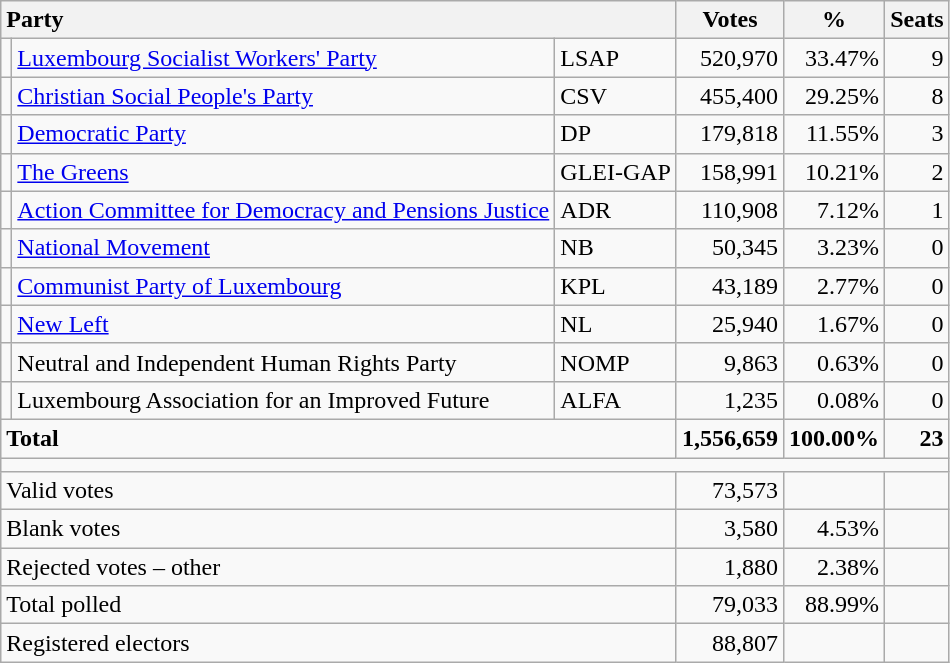<table class="wikitable" border="1" style="text-align:right;">
<tr>
<th style="text-align:left;" valign=bottom colspan=3>Party</th>
<th align=center valign=bottom width="50">Votes</th>
<th align=center valign=bottom width="50">%</th>
<th align=center>Seats</th>
</tr>
<tr>
<td></td>
<td align=left><a href='#'>Luxembourg Socialist Workers' Party</a></td>
<td align=left>LSAP</td>
<td>520,970</td>
<td>33.47%</td>
<td>9</td>
</tr>
<tr>
<td></td>
<td align=left><a href='#'>Christian Social People's Party</a></td>
<td align=left>CSV</td>
<td>455,400</td>
<td>29.25%</td>
<td>8</td>
</tr>
<tr>
<td></td>
<td align=left><a href='#'>Democratic Party</a></td>
<td align=left>DP</td>
<td>179,818</td>
<td>11.55%</td>
<td>3</td>
</tr>
<tr>
<td></td>
<td align=left><a href='#'>The Greens</a></td>
<td align=left>GLEI-GAP</td>
<td>158,991</td>
<td>10.21%</td>
<td>2</td>
</tr>
<tr>
<td></td>
<td align=left><a href='#'>Action Committee for Democracy and Pensions Justice</a></td>
<td align=left>ADR</td>
<td>110,908</td>
<td>7.12%</td>
<td>1</td>
</tr>
<tr>
<td></td>
<td align=left><a href='#'>National Movement</a></td>
<td align=left>NB</td>
<td>50,345</td>
<td>3.23%</td>
<td>0</td>
</tr>
<tr>
<td></td>
<td align=left><a href='#'>Communist Party of Luxembourg</a></td>
<td align=left>KPL</td>
<td>43,189</td>
<td>2.77%</td>
<td>0</td>
</tr>
<tr>
<td></td>
<td align=left><a href='#'>New Left</a></td>
<td align=left>NL</td>
<td>25,940</td>
<td>1.67%</td>
<td>0</td>
</tr>
<tr>
<td></td>
<td align=left>Neutral and Independent Human Rights Party</td>
<td align=left>NOMP</td>
<td>9,863</td>
<td>0.63%</td>
<td>0</td>
</tr>
<tr>
<td></td>
<td align=left>Luxembourg Association for an Improved Future</td>
<td align=left>ALFA</td>
<td>1,235</td>
<td>0.08%</td>
<td>0</td>
</tr>
<tr style="font-weight:bold">
<td align=left colspan=3>Total</td>
<td>1,556,659</td>
<td>100.00%</td>
<td>23</td>
</tr>
<tr>
<td colspan=6 height="2"></td>
</tr>
<tr>
<td align=left colspan=3>Valid votes</td>
<td>73,573</td>
<td></td>
<td></td>
</tr>
<tr>
<td align=left colspan=3>Blank votes</td>
<td>3,580</td>
<td>4.53%</td>
<td></td>
</tr>
<tr>
<td align=left colspan=3>Rejected votes – other</td>
<td>1,880</td>
<td>2.38%</td>
<td></td>
</tr>
<tr>
<td align=left colspan=3>Total polled</td>
<td>79,033</td>
<td>88.99%</td>
<td></td>
</tr>
<tr>
<td align=left colspan=3>Registered electors</td>
<td>88,807</td>
<td></td>
<td></td>
</tr>
</table>
